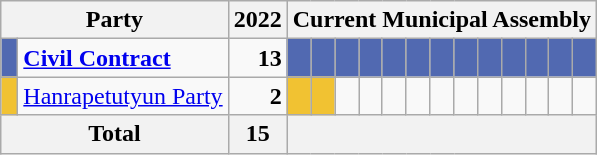<table class="wikitable">
<tr>
<th colspan="2">Party</th>
<th>2022</th>
<th colspan="13">Current Municipal Assembly</th>
</tr>
<tr>
<td style="background-color: #5169B1"> </td>
<td><a href='#'><strong>Civil Contract</strong></a></td>
<td style="text-align: right"><strong>13</strong></td>
<td style="background-color: #5169B1"> </td>
<td style="background-color: #5169B1"> </td>
<td style="background-color: #5169B1"> </td>
<td style="background-color: #5169B1"> </td>
<td style="background-color: #5169B1"> </td>
<td style="background-color: #5169B1"> </td>
<td style="background-color: #5169B1"> </td>
<td style="background-color: #5169B1"> </td>
<td style="background-color: #5169B1"> </td>
<td style="background-color: #5169B1"> </td>
<td style="background-color: #5169B1"> </td>
<td style="background-color: #5169B1"> </td>
<td style="background-color: #5169B1"> </td>
</tr>
<tr>
<td style="background-color: #f1c232"> </td>
<td><a href='#'>Hanrapetutyun Party</a></td>
<td style="text-align: right"><strong>2</strong></td>
<td style="background-color: #f1c232"> </td>
<td style="background-color: #f1c232"> </td>
<td></td>
<td></td>
<td></td>
<td></td>
<td></td>
<td></td>
<td></td>
<td></td>
<td></td>
<td></td>
<td></td>
</tr>
<tr>
<th colspan="2">Total</th>
<th>15</th>
<th colspan="13"></th>
</tr>
</table>
